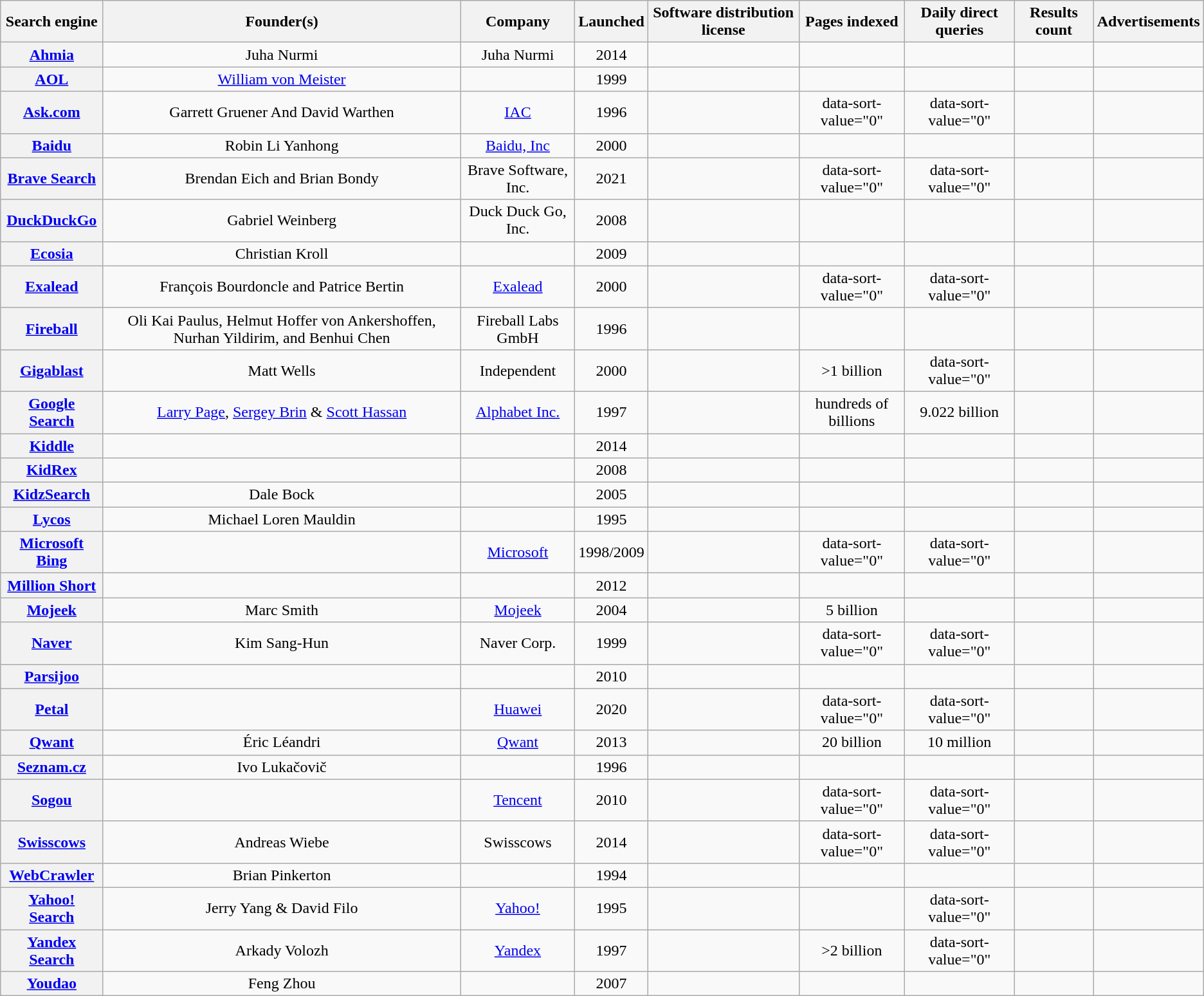<table class="wikitable sortable" style="text-align: center">
<tr>
<th>Search engine</th>
<th>Founder(s)</th>
<th>Company</th>
<th>Launched</th>
<th>Software distribution license</th>
<th>Pages indexed</th>
<th>Daily direct queries</th>
<th>Results count</th>
<th>Advertisements</th>
</tr>
<tr>
<th><a href='#'>Ahmia</a></th>
<td>Juha Nurmi</td>
<td>Juha Nurmi</td>
<td>2014</td>
<td></td>
<td></td>
<td></td>
<td></td>
<td></td>
</tr>
<tr>
<th><a href='#'>AOL</a></th>
<td><a href='#'>William von Meister</a></td>
<td></td>
<td>1999</td>
<td></td>
<td></td>
<td></td>
<td></td>
<td></td>
</tr>
<tr>
<th><a href='#'>Ask.com</a></th>
<td>Garrett Gruener And David Warthen</td>
<td><a href='#'>IAC</a></td>
<td>1996</td>
<td></td>
<td>data-sort-value="0" </td>
<td>data-sort-value="0" </td>
<td></td>
<td></td>
</tr>
<tr>
<th><a href='#'>Baidu</a></th>
<td>Robin Li Yanhong</td>
<td><a href='#'>Baidu, Inc</a></td>
<td>2000</td>
<td></td>
<td></td>
<td></td>
<td></td>
<td></td>
</tr>
<tr>
<th><a href='#'>Brave Search</a></th>
<td>Brendan Eich and Brian Bondy</td>
<td>Brave Software, Inc.</td>
<td>2021</td>
<td></td>
<td>data-sort-value="0" </td>
<td>data-sort-value="0" </td>
<td></td>
<td></td>
</tr>
<tr>
<th><a href='#'>DuckDuckGo</a></th>
<td>Gabriel Weinberg</td>
<td>Duck Duck Go, Inc.</td>
<td>2008</td>
<td></td>
<td></td>
<td></td>
<td></td>
<td></td>
</tr>
<tr>
<th><a href='#'>Ecosia</a></th>
<td>Christian Kroll</td>
<td></td>
<td>2009</td>
<td></td>
<td></td>
<td></td>
<td></td>
<td></td>
</tr>
<tr>
<th><a href='#'>Exalead</a></th>
<td>François Bourdoncle and Patrice Bertin</td>
<td><a href='#'>Exalead</a></td>
<td>2000</td>
<td></td>
<td>data-sort-value="0" </td>
<td>data-sort-value="0" </td>
<td></td>
<td></td>
</tr>
<tr>
<th><a href='#'>Fireball</a></th>
<td>Oli Kai Paulus, Helmut Hoffer von Ankershoffen, Nurhan Yildirim, and Benhui Chen</td>
<td>Fireball Labs GmbH</td>
<td>1996</td>
<td></td>
<td></td>
<td></td>
<td></td>
</tr>
<tr>
<th><a href='#'>Gigablast</a></th>
<td>Matt Wells</td>
<td>Independent</td>
<td>2000</td>
<td></td>
<td data-sort-value="1,000,000,000">>1 billion</td>
<td>data-sort-value="0" </td>
<td></td>
<td></td>
</tr>
<tr>
<th><a href='#'>Google Search</a></th>
<td><a href='#'>Larry Page</a>, <a href='#'>Sergey Brin</a> & <a href='#'>Scott Hassan</a></td>
<td><a href='#'>Alphabet Inc.</a></td>
<td>1997</td>
<td></td>
<td data-sort-value="40,000,000,000">hundreds of billions</td>
<td data-sort-value="9,022,000,000">9.022 billion</td>
<td></td>
<td></td>
</tr>
<tr>
<th><a href='#'>Kiddle</a></th>
<td></td>
<td></td>
<td>2014</td>
<td></td>
<td></td>
<td></td>
<td></td>
<td></td>
</tr>
<tr>
<th><a href='#'>KidRex</a></th>
<td></td>
<td></td>
<td>2008</td>
<td></td>
<td></td>
<td></td>
<td></td>
<td></td>
</tr>
<tr>
<th><a href='#'>KidzSearch</a></th>
<td>Dale Bock</td>
<td></td>
<td>2005</td>
<td></td>
<td></td>
<td></td>
<td></td>
<td></td>
</tr>
<tr>
<th><a href='#'>Lycos</a></th>
<td>Michael Loren Mauldin</td>
<td></td>
<td>1995</td>
<td></td>
<td></td>
<td></td>
<td></td>
<td></td>
</tr>
<tr>
<th><a href='#'>Microsoft Bing</a></th>
<td></td>
<td><a href='#'>Microsoft</a></td>
<td>1998/2009</td>
<td></td>
<td>data-sort-value="0" </td>
<td>data-sort-value="0" </td>
<td></td>
<td></td>
</tr>
<tr>
<th><a href='#'>Million Short</a></th>
<td></td>
<td></td>
<td>2012</td>
<td></td>
<td></td>
<td></td>
<td></td>
<td></td>
</tr>
<tr>
<th><a href='#'>Mojeek</a></th>
<td>Marc Smith</td>
<td><a href='#'>Mojeek</a></td>
<td>2004</td>
<td></td>
<td data-sort-value="5,000,000,000">5 billion</td>
<td></td>
<td></td>
<td></td>
</tr>
<tr>
<th><a href='#'>Naver</a></th>
<td>Kim Sang-Hun</td>
<td>Naver Corp.</td>
<td>1999</td>
<td></td>
<td>data-sort-value="0" </td>
<td>data-sort-value="0" </td>
<td></td>
<td></td>
</tr>
<tr>
<th><a href='#'>Parsijoo</a></th>
<td></td>
<td></td>
<td>2010</td>
<td></td>
<td></td>
<td></td>
<td></td>
<td></td>
</tr>
<tr>
<th><a href='#'>Petal</a></th>
<td></td>
<td><a href='#'>Huawei</a></td>
<td>2020</td>
<td></td>
<td>data-sort-value="0" </td>
<td>data-sort-value="0" </td>
<td></td>
<td></td>
</tr>
<tr>
<th><a href='#'>Qwant</a></th>
<td>Éric Léandri</td>
<td><a href='#'>Qwant</a></td>
<td>2013</td>
<td></td>
<td data-sort-value="20,000,000,000">20 billion</td>
<td data-sort-value="10,000,000">10 million</td>
<td></td>
<td></td>
</tr>
<tr>
<th><a href='#'>Seznam.cz</a></th>
<td>Ivo Lukačovič</td>
<td></td>
<td>1996</td>
<td></td>
<td></td>
<td></td>
<td></td>
<td></td>
</tr>
<tr>
<th><a href='#'>Sogou</a></th>
<td></td>
<td><a href='#'>Tencent</a></td>
<td>2010</td>
<td></td>
<td>data-sort-value="0" </td>
<td>data-sort-value="0" </td>
<td></td>
<td></td>
</tr>
<tr>
<th><a href='#'>Swisscows</a></th>
<td>Andreas Wiebe</td>
<td>Swisscows</td>
<td>2014</td>
<td></td>
<td>data-sort-value="0" </td>
<td>data-sort-value="0" </td>
<td></td>
<td></td>
</tr>
<tr>
<th><a href='#'>WebCrawler</a></th>
<td>Brian Pinkerton</td>
<td></td>
<td>1994</td>
<td></td>
<td></td>
<td></td>
<td></td>
<td></td>
</tr>
<tr>
<th><a href='#'>Yahoo! Search</a></th>
<td>Jerry Yang & David Filo</td>
<td><a href='#'>Yahoo!</a></td>
<td>1995</td>
<td></td>
<td></td>
<td>data-sort-value="0" </td>
<td></td>
<td></td>
</tr>
<tr>
<th><a href='#'>Yandex Search</a></th>
<td>Arkady Volozh</td>
<td><a href='#'>Yandex</a></td>
<td>1997</td>
<td></td>
<td data-sort-value="2,000,000,000">>2 billion</td>
<td>data-sort-value="0" </td>
<td></td>
<td></td>
</tr>
<tr>
<th><a href='#'>Youdao</a></th>
<td>Feng Zhou</td>
<td></td>
<td>2007</td>
<td></td>
<td></td>
<td></td>
<td></td>
<td></td>
</tr>
</table>
